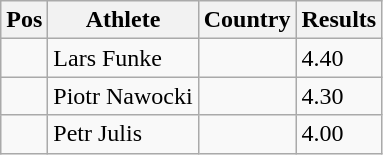<table class="wikitable wikble">
<tr>
<th>Pos</th>
<th>Athlete</th>
<th>Country</th>
<th>Results</th>
</tr>
<tr>
<td align="center"></td>
<td>Lars Funke</td>
<td></td>
<td>4.40</td>
</tr>
<tr>
<td align="center"></td>
<td>Piotr Nawocki</td>
<td></td>
<td>4.30</td>
</tr>
<tr>
<td align="center"></td>
<td>Petr Julis</td>
<td></td>
<td>4.00</td>
</tr>
</table>
